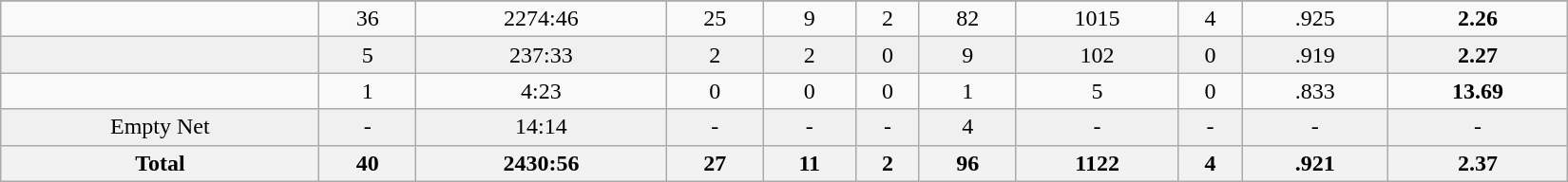<table class="wikitable sortable" width="1100">
<tr align="center">
</tr>
<tr align="center" bgcolor="">
<td></td>
<td>36</td>
<td>2274:46</td>
<td>25</td>
<td>9</td>
<td>2</td>
<td>82</td>
<td>1015</td>
<td>4</td>
<td>.925</td>
<td><strong>2.26</strong></td>
</tr>
<tr align="center" bgcolor="f0f0f0">
<td></td>
<td>5</td>
<td>237:33</td>
<td>2</td>
<td>2</td>
<td>0</td>
<td>9</td>
<td>102</td>
<td>0</td>
<td>.919</td>
<td><strong>2.27</strong></td>
</tr>
<tr align="center" bgcolor="">
<td></td>
<td>1</td>
<td>4:23</td>
<td>0</td>
<td>0</td>
<td>0</td>
<td>1</td>
<td>5</td>
<td>0</td>
<td>.833</td>
<td><strong>13.69</strong></td>
</tr>
<tr align="center" bgcolor="f0f0f0">
<td>Empty Net</td>
<td>-</td>
<td>14:14</td>
<td>-</td>
<td>-</td>
<td>-</td>
<td>4</td>
<td>-</td>
<td>-</td>
<td>-</td>
<td>-</td>
</tr>
<tr>
<th>Total</th>
<th>40</th>
<th>2430:56</th>
<th>27</th>
<th>11</th>
<th>2</th>
<th>96</th>
<th>1122</th>
<th>4</th>
<th>.921</th>
<th>2.37</th>
</tr>
</table>
